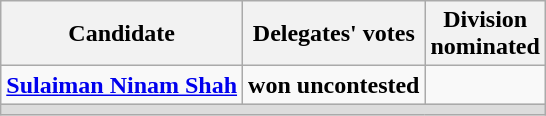<table class=wikitable>
<tr>
<th>Candidate</th>
<th>Delegates' votes</th>
<th>Division<br>nominated</th>
</tr>
<tr>
<td><strong><a href='#'>Sulaiman Ninam Shah</a></strong></td>
<td align=center><strong>won uncontested</strong></td>
<td align=center><strong></strong></td>
</tr>
<tr>
<td colspan=3 bgcolor=dcdcdc></td>
</tr>
</table>
